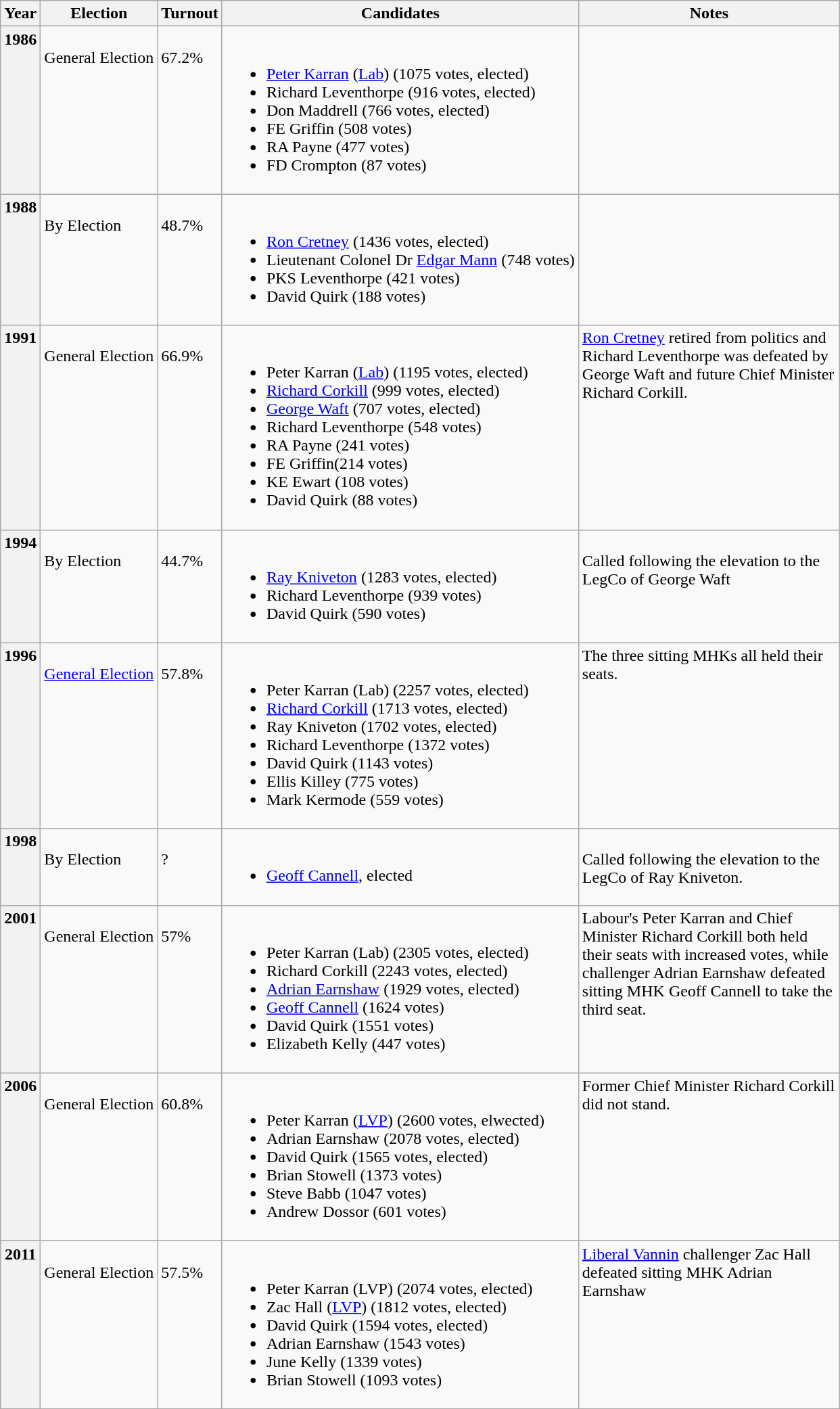<table class="wikitable" border="1">
<tr>
<th>Year</th>
<th>Election</th>
<th>Turnout</th>
<th>Candidates</th>
<th width="250pt">Notes</th>
</tr>
<tr valign="top">
<th>1986</th>
<td><br>General Election</td>
<td><br>67.2%</td>
<td><br><ul><li><a href='#'>Peter Karran</a> (<a href='#'>Lab</a>) (1075 votes, elected)</li><li>Richard Leventhorpe (916 votes, elected)</li><li>Don Maddrell (766 votes, elected)</li><li>FE Griffin (508 votes)</li><li>RA Payne (477 votes)</li><li>FD Crompton (87 votes)</li></ul></td>
<td></td>
</tr>
<tr valign="top">
<th>1988</th>
<td><br>By Election</td>
<td><br>48.7%</td>
<td><br><ul><li><a href='#'>Ron Cretney</a> (1436 votes, elected)</li><li>Lieutenant Colonel Dr <a href='#'>Edgar Mann</a> (748 votes)</li><li>PKS Leventhorpe (421 votes)</li><li>David Quirk (188 votes)</li></ul></td>
<td></td>
</tr>
<tr valign="top">
<th>1991</th>
<td><br>General Election</td>
<td><br>66.9%</td>
<td><br><ul><li>Peter Karran (<a href='#'>Lab</a>) (1195 votes, elected)</li><li><a href='#'>Richard Corkill</a> (999 votes, elected)</li><li><a href='#'>George Waft</a> (707 votes, elected)</li><li>Richard Leventhorpe (548 votes)</li><li>RA Payne (241 votes)</li><li>FE Griffin(214 votes)</li><li>KE Ewart (108 votes)</li><li>David Quirk (88 votes)</li></ul></td>
<td><a href='#'>Ron Cretney</a> retired from politics and Richard Leventhorpe was defeated by George Waft and future Chief Minister Richard Corkill.</td>
</tr>
<tr valign="top">
<th>1994</th>
<td><br>By Election</td>
<td><br>44.7%</td>
<td><br><ul><li><a href='#'>Ray Kniveton</a> (1283 votes, elected)</li><li>Richard Leventhorpe (939 votes)</li><li>David Quirk (590 votes)</li></ul></td>
<td><br>Called following the elevation to the LegCo of George Waft</td>
</tr>
<tr valign="top">
<th>1996</th>
<td><br><a href='#'>General Election</a></td>
<td><br>57.8%</td>
<td><br><ul><li>Peter Karran (Lab) (2257 votes, elected)</li><li><a href='#'>Richard Corkill</a> (1713 votes, elected)</li><li>Ray Kniveton (1702 votes, elected)</li><li>Richard Leventhorpe (1372 votes)</li><li>David Quirk (1143 votes)</li><li>Ellis Killey (775 votes)</li><li>Mark Kermode (559 votes)</li></ul></td>
<td>The three sitting MHKs all held their seats.</td>
</tr>
<tr valign="top">
<th>1998</th>
<td><br>By Election</td>
<td><br>?</td>
<td><br><ul><li><a href='#'>Geoff Cannell</a>, elected</li></ul></td>
<td><br>Called following the elevation to the LegCo of Ray Kniveton.</td>
</tr>
<tr valign="top">
<th>2001</th>
<td><br>General Election</td>
<td><br>57%</td>
<td><br><ul><li>Peter Karran (Lab) (2305 votes, elected)</li><li>Richard Corkill (2243 votes, elected)</li><li><a href='#'>Adrian Earnshaw</a> (1929 votes, elected)</li><li><a href='#'>Geoff Cannell</a> (1624 votes)</li><li>David Quirk (1551 votes)</li><li>Elizabeth Kelly (447 votes)</li></ul></td>
<td>Labour's Peter Karran  and Chief Minister Richard Corkill both held their seats with increased votes, while challenger Adrian Earnshaw defeated sitting MHK Geoff Cannell to take the third seat.</td>
</tr>
<tr valign="top">
<th>2006</th>
<td><br>General Election</td>
<td><br>60.8%</td>
<td><br><ul><li>Peter Karran (<a href='#'>LVP</a>) (2600 votes, elwected)</li><li>Adrian Earnshaw (2078 votes, elected)</li><li>David Quirk (1565 votes, elected)</li><li>Brian Stowell (1373 votes)</li><li>Steve Babb (1047 votes)</li><li>Andrew Dossor (601 votes)</li></ul></td>
<td>Former Chief Minister Richard Corkill did not stand.</td>
</tr>
<tr valign="top">
<th>2011</th>
<td><br>General Election</td>
<td><br>57.5%</td>
<td><br><ul><li>Peter Karran (LVP) (2074 votes, elected)</li><li>Zac Hall (<a href='#'>LVP</a>) (1812 votes, elected)</li><li>David Quirk (1594 votes, elected)</li><li>Adrian Earnshaw (1543 votes)</li><li>June Kelly (1339 votes)</li><li>Brian Stowell (1093 votes)</li></ul></td>
<td><a href='#'>Liberal Vannin</a> challenger Zac Hall defeated sitting MHK Adrian Earnshaw</td>
</tr>
</table>
